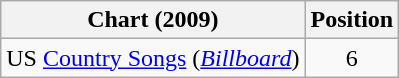<table class="wikitable sortable">
<tr>
<th scope="col">Chart (2009)</th>
<th scope="col">Position</th>
</tr>
<tr>
<td>US <a href='#'>Country Songs</a> (<em><a href='#'>Billboard</a></em>)</td>
<td align="center">6</td>
</tr>
</table>
